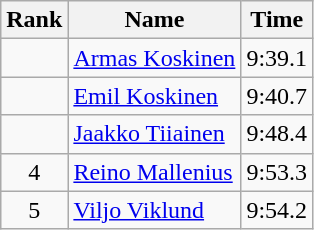<table class="wikitable" style="text-align:center">
<tr>
<th>Rank</th>
<th>Name</th>
<th>Time</th>
</tr>
<tr>
<td></td>
<td align=left><a href='#'>Armas Koskinen</a></td>
<td>9:39.1</td>
</tr>
<tr>
<td></td>
<td align=left><a href='#'>Emil Koskinen</a></td>
<td>9:40.7</td>
</tr>
<tr>
<td></td>
<td align=left><a href='#'>Jaakko Tiiainen</a></td>
<td>9:48.4</td>
</tr>
<tr>
<td>4</td>
<td align=left><a href='#'>Reino Mallenius</a></td>
<td>9:53.3</td>
</tr>
<tr>
<td>5</td>
<td align=left><a href='#'>Viljo Viklund</a></td>
<td>9:54.2</td>
</tr>
</table>
